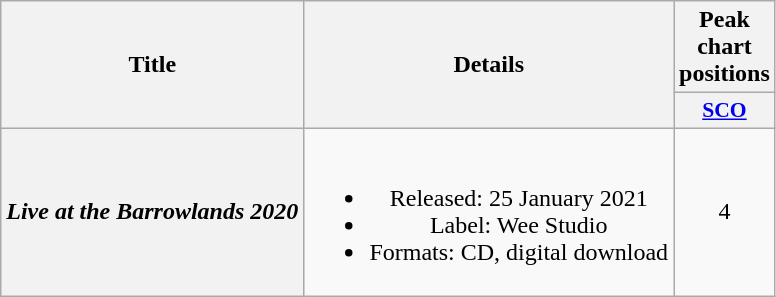<table class="wikitable plainrowheaders" style="text-align:center;">
<tr>
<th scope="col" rowspan="2">Title</th>
<th scope="col" rowspan="2">Details</th>
<th scope="col" colspan="1">Peak chart positions</th>
</tr>
<tr>
<th style="width:2.5em;font-size:90%"><a href='#'>SCO</a><br></th>
</tr>
<tr>
<th scope="row"><em>Live at the Barrowlands 2020</em></th>
<td><br><ul><li>Released: 25 January 2021</li><li>Label: Wee Studio</li><li>Formats: CD, digital download</li></ul></td>
<td>4</td>
</tr>
</table>
